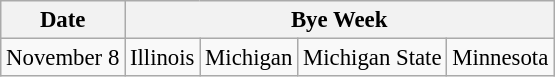<table class="wikitable" style="font-size:95%;">
<tr>
<th>Date</th>
<th colspan="4">Bye Week</th>
</tr>
<tr>
<td>November 8</td>
<td>Illinois</td>
<td>Michigan</td>
<td>Michigan State</td>
<td>Minnesota</td>
</tr>
</table>
